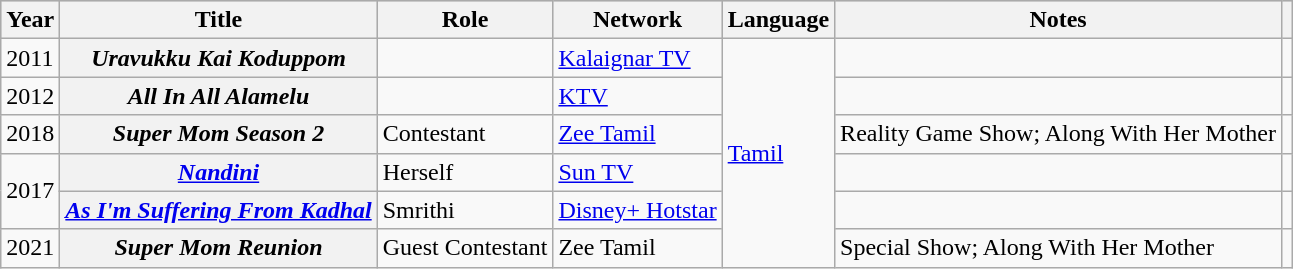<table class="wikitable sortable plainrowheaders">
<tr style="background:#ccc; text-align:center;">
<th scope="col" class="unsortable">Year</th>
<th scope="col" class="unsortable">Title</th>
<th scope="col" class="unsortable">Role</th>
<th scope="col" class="unsortable">Network</th>
<th scope="col" class="unsortable">Language</th>
<th scope="col" class="unsortable">Notes</th>
<th scope="col" class="unsortable"></th>
</tr>
<tr>
<td>2011</td>
<th><em>Uravukku Kai Koduppom</em></th>
<td></td>
<td><a href='#'>Kalaignar TV</a></td>
<td rowspan="6"><a href='#'>Tamil</a></td>
<td></td>
<td></td>
</tr>
<tr>
<td>2012</td>
<th><em>All In All Alamelu</em></th>
<td></td>
<td><a href='#'>KTV</a></td>
<td></td>
<td></td>
</tr>
<tr>
<td>2018</td>
<th><em>Super Mom Season 2</em></th>
<td>Contestant</td>
<td><a href='#'>Zee Tamil</a></td>
<td>Reality Game Show; Along With Her Mother</td>
<td></td>
</tr>
<tr>
<td rowspan="2">2017</td>
<th><em><a href='#'>Nandini</a></em></th>
<td>Herself</td>
<td><a href='#'>Sun TV</a></td>
<td></td>
<td></td>
</tr>
<tr>
<th><em><a href='#'>As I'm Suffering From Kadhal</a></em></th>
<td>Smrithi</td>
<td><a href='#'>Disney+ Hotstar</a></td>
<td></td>
<td></td>
</tr>
<tr>
<td>2021</td>
<th><em>Super Mom Reunion</em></th>
<td>Guest Contestant</td>
<td>Zee Tamil</td>
<td>Special Show; Along With Her Mother</td>
<td></td>
</tr>
</table>
